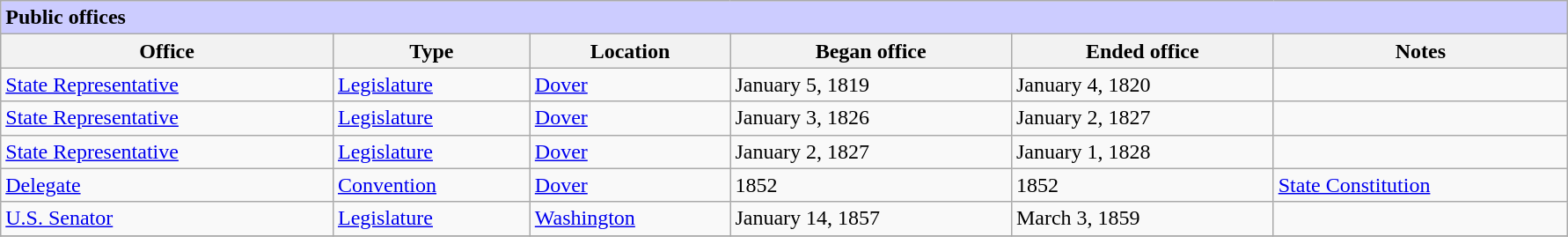<table class=wikitable style="width: 94%" style="text-align: center;" align="center">
<tr>
<td colspan=7 style="background: #ccccff;"><strong>Public offices</strong></td>
</tr>
<tr>
<th>Office</th>
<th>Type</th>
<th>Location</th>
<th>Began office</th>
<th>Ended office</th>
<th>Notes</th>
</tr>
<tr>
<td><a href='#'>State Representative</a></td>
<td><a href='#'>Legislature</a></td>
<td><a href='#'>Dover</a></td>
<td>January 5, 1819</td>
<td>January 4, 1820</td>
<td></td>
</tr>
<tr>
<td><a href='#'>State Representative</a></td>
<td><a href='#'>Legislature</a></td>
<td><a href='#'>Dover</a></td>
<td>January 3, 1826</td>
<td>January 2, 1827</td>
<td></td>
</tr>
<tr>
<td><a href='#'>State Representative</a></td>
<td><a href='#'>Legislature</a></td>
<td><a href='#'>Dover</a></td>
<td>January 2, 1827</td>
<td>January 1, 1828</td>
<td></td>
</tr>
<tr>
<td><a href='#'>Delegate</a></td>
<td><a href='#'>Convention</a></td>
<td><a href='#'>Dover</a></td>
<td>1852</td>
<td>1852</td>
<td><a href='#'>State Constitution</a></td>
</tr>
<tr>
<td><a href='#'>U.S. Senator</a></td>
<td><a href='#'>Legislature</a></td>
<td><a href='#'>Washington</a></td>
<td>January 14, 1857</td>
<td>March 3, 1859</td>
<td></td>
</tr>
<tr>
</tr>
</table>
